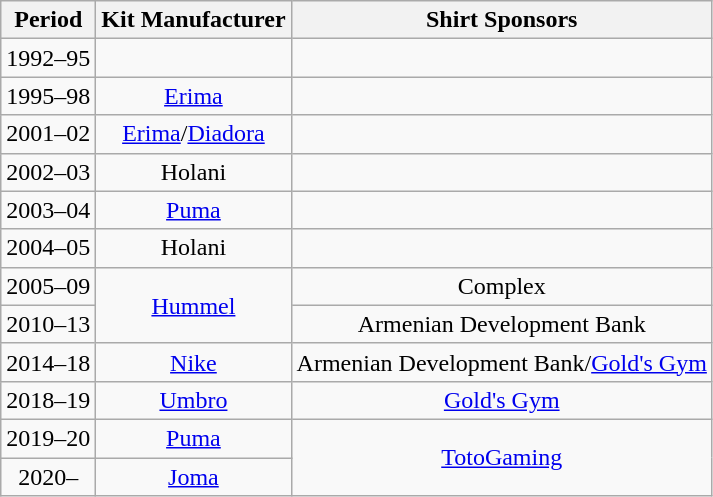<table class="wikitable" style="text-align: center">
<tr>
<th>Period</th>
<th>Kit Manufacturer</th>
<th>Shirt Sponsors</th>
</tr>
<tr>
<td>1992–95</td>
<td></td>
<td></td>
</tr>
<tr>
<td>1995–98</td>
<td><a href='#'>Erima</a></td>
<td></td>
</tr>
<tr>
<td>2001–02</td>
<td><a href='#'>Erima</a>/<a href='#'>Diadora</a></td>
<td></td>
</tr>
<tr>
<td>2002–03</td>
<td>Holani</td>
<td></td>
</tr>
<tr>
<td>2003–04</td>
<td><a href='#'>Puma</a></td>
<td></td>
</tr>
<tr>
<td>2004–05</td>
<td>Holani</td>
<td></td>
</tr>
<tr>
<td>2005–09</td>
<td rowspan=2><a href='#'>Hummel</a></td>
<td>Complex</td>
</tr>
<tr>
<td>2010–13</td>
<td>Armenian Development Bank</td>
</tr>
<tr>
<td>2014–18</td>
<td [Nike, Inc.><a href='#'>Nike</a></td>
<td>Armenian Development Bank/<a href='#'>Gold's Gym</a></td>
</tr>
<tr>
<td>2018–19</td>
<td><a href='#'>Umbro</a></td>
<td><a href='#'>Gold's Gym</a></td>
</tr>
<tr>
<td>2019–20</td>
<td><a href='#'>Puma</a></td>
<td rowspan="2"><a href='#'>TotoGaming</a></td>
</tr>
<tr>
<td>2020–</td>
<td><a href='#'>Joma</a></td>
</tr>
</table>
